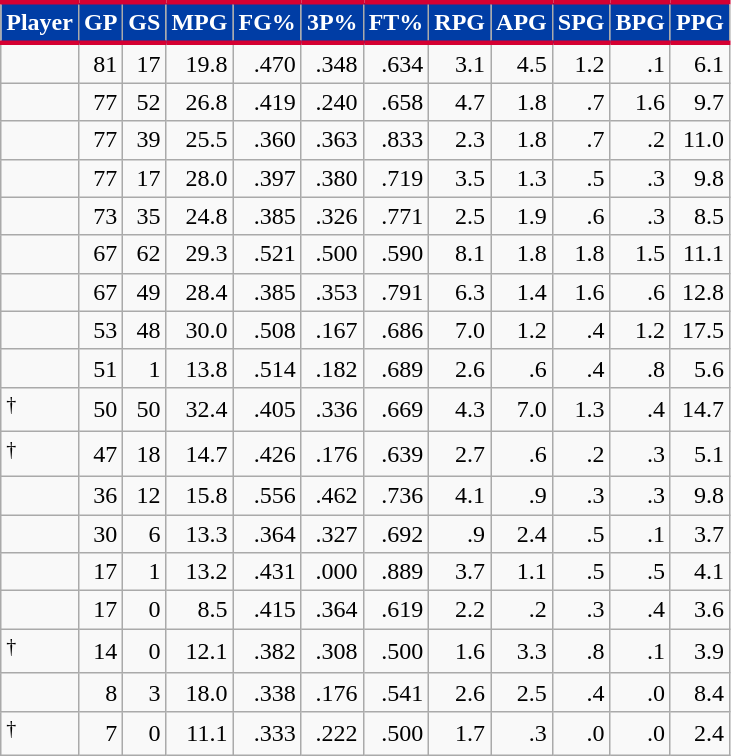<table class="wikitable sortable" style="text-align:right;">
<tr>
<th style="background:#003DA5; color:#FFFFFF; border-top:#D50032 3px solid; border-bottom:#D50032 3px solid;">Player</th>
<th style="background:#003DA5; color:#FFFFFF; border-top:#D50032 3px solid; border-bottom:#D50032 3px solid;">GP</th>
<th style="background:#003DA5; color:#FFFFFF; border-top:#D50032 3px solid; border-bottom:#D50032 3px solid;">GS</th>
<th style="background:#003DA5; color:#FFFFFF; border-top:#D50032 3px solid; border-bottom:#D50032 3px solid;">MPG</th>
<th style="background:#003DA5; color:#FFFFFF; border-top:#D50032 3px solid; border-bottom:#D50032 3px solid;">FG%</th>
<th style="background:#003DA5; color:#FFFFFF; border-top:#D50032 3px solid; border-bottom:#D50032 3px solid;">3P%</th>
<th style="background:#003DA5; color:#FFFFFF; border-top:#D50032 3px solid; border-bottom:#D50032 3px solid;">FT%</th>
<th style="background:#003DA5; color:#FFFFFF; border-top:#D50032 3px solid; border-bottom:#D50032 3px solid;">RPG</th>
<th style="background:#003DA5; color:#FFFFFF; border-top:#D50032 3px solid; border-bottom:#D50032 3px solid;">APG</th>
<th style="background:#003DA5; color:#FFFFFF; border-top:#D50032 3px solid; border-bottom:#D50032 3px solid;">SPG</th>
<th style="background:#003DA5; color:#FFFFFF; border-top:#D50032 3px solid; border-bottom:#D50032 3px solid;">BPG</th>
<th style="background:#003DA5; color:#FFFFFF; border-top:#D50032 3px solid; border-bottom:#D50032 3px solid;">PPG</th>
</tr>
<tr>
<td style="text-align:left;"></td>
<td>81</td>
<td>17</td>
<td>19.8</td>
<td>.470</td>
<td>.348</td>
<td>.634</td>
<td>3.1</td>
<td>4.5</td>
<td>1.2</td>
<td>.1</td>
<td>6.1</td>
</tr>
<tr>
<td style="text-align:left;"></td>
<td>77</td>
<td>52</td>
<td>26.8</td>
<td>.419</td>
<td>.240</td>
<td>.658</td>
<td>4.7</td>
<td>1.8</td>
<td>.7</td>
<td>1.6</td>
<td>9.7</td>
</tr>
<tr>
<td style="text-align:left;"></td>
<td>77</td>
<td>39</td>
<td>25.5</td>
<td>.360</td>
<td>.363</td>
<td>.833</td>
<td>2.3</td>
<td>1.8</td>
<td>.7</td>
<td>.2</td>
<td>11.0</td>
</tr>
<tr>
<td style="text-align:left;"></td>
<td>77</td>
<td>17</td>
<td>28.0</td>
<td>.397</td>
<td>.380</td>
<td>.719</td>
<td>3.5</td>
<td>1.3</td>
<td>.5</td>
<td>.3</td>
<td>9.8</td>
</tr>
<tr>
<td style="text-align:left;"></td>
<td>73</td>
<td>35</td>
<td>24.8</td>
<td>.385</td>
<td>.326</td>
<td>.771</td>
<td>2.5</td>
<td>1.9</td>
<td>.6</td>
<td>.3</td>
<td>8.5</td>
</tr>
<tr>
<td style="text-align:left;"></td>
<td>67</td>
<td>62</td>
<td>29.3</td>
<td>.521</td>
<td>.500</td>
<td>.590</td>
<td>8.1</td>
<td>1.8</td>
<td>1.8</td>
<td>1.5</td>
<td>11.1</td>
</tr>
<tr>
<td style="text-align:left;"></td>
<td>67</td>
<td>49</td>
<td>28.4</td>
<td>.385</td>
<td>.353</td>
<td>.791</td>
<td>6.3</td>
<td>1.4</td>
<td>1.6</td>
<td>.6</td>
<td>12.8</td>
</tr>
<tr>
<td style="text-align:left;"></td>
<td>53</td>
<td>48</td>
<td>30.0</td>
<td>.508</td>
<td>.167</td>
<td>.686</td>
<td>7.0</td>
<td>1.2</td>
<td>.4</td>
<td>1.2</td>
<td>17.5</td>
</tr>
<tr>
<td style="text-align:left;"></td>
<td>51</td>
<td>1</td>
<td>13.8</td>
<td>.514</td>
<td>.182</td>
<td>.689</td>
<td>2.6</td>
<td>.6</td>
<td>.4</td>
<td>.8</td>
<td>5.6</td>
</tr>
<tr>
<td style="text-align:left;"><sup>†</sup></td>
<td>50</td>
<td>50</td>
<td>32.4</td>
<td>.405</td>
<td>.336</td>
<td>.669</td>
<td>4.3</td>
<td>7.0</td>
<td>1.3</td>
<td>.4</td>
<td>14.7</td>
</tr>
<tr>
<td style="text-align:left;"><sup>†</sup></td>
<td>47</td>
<td>18</td>
<td>14.7</td>
<td>.426</td>
<td>.176</td>
<td>.639</td>
<td>2.7</td>
<td>.6</td>
<td>.2</td>
<td>.3</td>
<td>5.1</td>
</tr>
<tr>
<td style="text-align:left;"></td>
<td>36</td>
<td>12</td>
<td>15.8</td>
<td>.556</td>
<td>.462</td>
<td>.736</td>
<td>4.1</td>
<td>.9</td>
<td>.3</td>
<td>.3</td>
<td>9.8</td>
</tr>
<tr>
<td style="text-align:left;"></td>
<td>30</td>
<td>6</td>
<td>13.3</td>
<td>.364</td>
<td>.327</td>
<td>.692</td>
<td>.9</td>
<td>2.4</td>
<td>.5</td>
<td>.1</td>
<td>3.7</td>
</tr>
<tr>
<td style="text-align:left;"></td>
<td>17</td>
<td>1</td>
<td>13.2</td>
<td>.431</td>
<td>.000</td>
<td>.889</td>
<td>3.7</td>
<td>1.1</td>
<td>.5</td>
<td>.5</td>
<td>4.1</td>
</tr>
<tr>
<td style="text-align:left;"></td>
<td>17</td>
<td>0</td>
<td>8.5</td>
<td>.415</td>
<td>.364</td>
<td>.619</td>
<td>2.2</td>
<td>.2</td>
<td>.3</td>
<td>.4</td>
<td>3.6</td>
</tr>
<tr>
<td style="text-align:left;"><sup>†</sup></td>
<td>14</td>
<td>0</td>
<td>12.1</td>
<td>.382</td>
<td>.308</td>
<td>.500</td>
<td>1.6</td>
<td>3.3</td>
<td>.8</td>
<td>.1</td>
<td>3.9</td>
</tr>
<tr>
<td style="text-align:left;"></td>
<td>8</td>
<td>3</td>
<td>18.0</td>
<td>.338</td>
<td>.176</td>
<td>.541</td>
<td>2.6</td>
<td>2.5</td>
<td>.4</td>
<td>.0</td>
<td>8.4</td>
</tr>
<tr>
<td style="text-align:left;"><sup>†</sup></td>
<td>7</td>
<td>0</td>
<td>11.1</td>
<td>.333</td>
<td>.222</td>
<td>.500</td>
<td>1.7</td>
<td>.3</td>
<td>.0</td>
<td>.0</td>
<td>2.4</td>
</tr>
</table>
